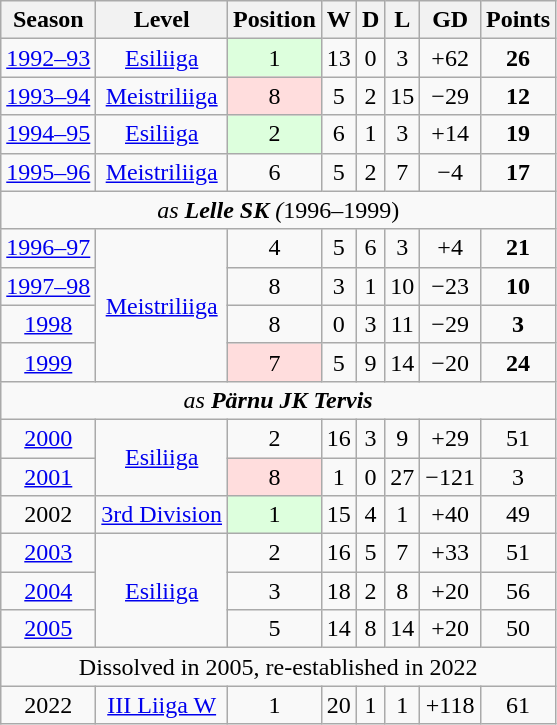<table class="wikitable">
<tr>
<th>Season</th>
<th>Level</th>
<th>Position</th>
<th>W</th>
<th>D</th>
<th>L</th>
<th>GD</th>
<th>Points</th>
</tr>
<tr align=center>
<td><a href='#'>1992–93</a></td>
<td><a href='#'>Esiliiga</a></td>
<td bgcolor="#DDFFDD">1</td>
<td>13</td>
<td>0</td>
<td>3</td>
<td>+62</td>
<td><strong>26</strong></td>
</tr>
<tr align=center>
<td><a href='#'>1993–94</a></td>
<td><a href='#'>Meistriliiga</a></td>
<td style="background:#FFDDDD;">8</td>
<td>5</td>
<td>2</td>
<td>15</td>
<td>−29</td>
<td><strong>12</strong></td>
</tr>
<tr align=center>
<td><a href='#'>1994–95</a></td>
<td><a href='#'>Esiliiga</a></td>
<td bgcolor="#DDFFDD">2</td>
<td>6</td>
<td>1</td>
<td>3</td>
<td>+14</td>
<td><strong>19</strong></td>
</tr>
<tr align=center>
<td><a href='#'>1995–96</a></td>
<td><a href='#'>Meistriliiga</a></td>
<td>6</td>
<td>5</td>
<td>2</td>
<td>7</td>
<td>−4</td>
<td><strong>17</strong></td>
</tr>
<tr align=center>
<td colspan="8"><em>as <strong>Lelle SK</strong> (</em>1996–1999)</td>
</tr>
<tr align="center">
<td><a href='#'>1996–97</a></td>
<td rowspan="4"><a href='#'>Meistriliiga</a></td>
<td>4</td>
<td>5</td>
<td>6</td>
<td>3</td>
<td>+4</td>
<td><strong>21</strong></td>
</tr>
<tr align="center">
<td><a href='#'>1997–98</a></td>
<td>8</td>
<td>3</td>
<td>1</td>
<td>10</td>
<td>−23</td>
<td><strong>10</strong></td>
</tr>
<tr align="center">
<td><a href='#'>1998</a></td>
<td>8</td>
<td>0</td>
<td>3</td>
<td>11</td>
<td>−29</td>
<td><strong>3</strong></td>
</tr>
<tr align=center>
<td><a href='#'>1999</a></td>
<td style="background:#FFDDDD;">7</td>
<td>5</td>
<td>9</td>
<td>14</td>
<td>−20</td>
<td><strong>24</strong></td>
</tr>
<tr align="center">
<td colspan="8"><em>as <strong>Pärnu JK Tervis<strong><em></td>
</tr>
<tr align="center">
<td><a href='#'>2000</a></td>
<td rowspan="2"><a href='#'>Esiliiga</a></td>
<td>2</td>
<td>16</td>
<td>3</td>
<td>9</td>
<td>+29</td>
<td></strong>51<strong></td>
</tr>
<tr align="center">
<td><a href='#'>2001</a></td>
<td style="background:#FFDDDD;">8</td>
<td>1</td>
<td>0</td>
<td>27</td>
<td>−121</td>
<td></strong>3<strong></td>
</tr>
<tr align=center>
<td>2002</td>
<td></em><a href='#'>3rd Division</a><em></td>
<td bgcolor="#DDFFDD">1</td>
<td>15</td>
<td>4</td>
<td>1</td>
<td>+40</td>
<td></strong>49<strong></td>
</tr>
<tr align="center">
<td><a href='#'>2003</a></td>
<td rowspan="3"><a href='#'>Esiliiga</a></td>
<td>2</td>
<td>16</td>
<td>5</td>
<td>7</td>
<td>+33</td>
<td></strong>51<strong></td>
</tr>
<tr align="center">
<td><a href='#'>2004</a></td>
<td>3</td>
<td>18</td>
<td>2</td>
<td>8</td>
<td>+20</td>
<td></strong>56<strong></td>
</tr>
<tr align="center">
<td><a href='#'>2005</a></td>
<td>5</td>
<td>14</td>
<td>8</td>
<td>14</td>
<td>+20</td>
<td></strong>50<strong></td>
</tr>
<tr align=center>
<td colspan="8"></em>Dissolved in 2005, re-established in 2022<em></td>
</tr>
<tr align="center">
<td>2022</td>
<td><a href='#'>III Liiga W</a></td>
<td>1</td>
<td>20</td>
<td>1</td>
<td>1</td>
<td>+118</td>
<td></strong>61<strong></td>
</tr>
</table>
